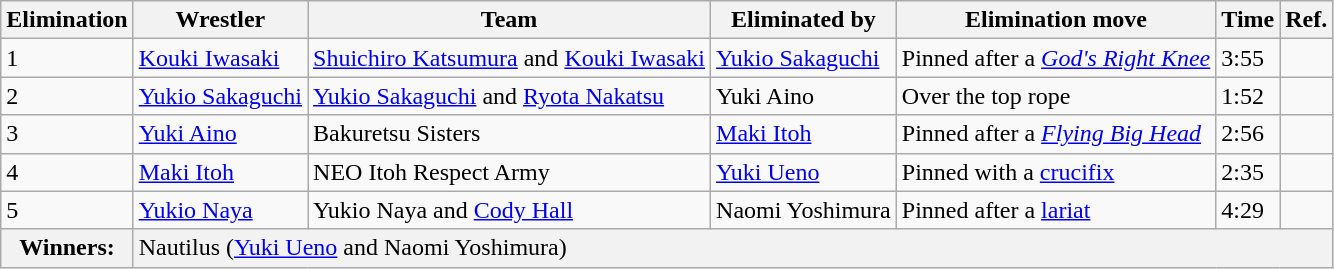<table class="wikitable" border="1">
<tr>
<th>Elimination</th>
<th>Wrestler</th>
<th>Team</th>
<th>Eliminated by</th>
<th>Elimination move</th>
<th>Time</th>
<th>Ref.</th>
</tr>
<tr>
<td>1</td>
<td><a href='#'>Kouki Iwasaki</a></td>
<td><a href='#'>Shuichiro Katsumura</a> and <a href='#'>Kouki Iwasaki</a></td>
<td><a href='#'>Yukio Sakaguchi</a></td>
<td>Pinned after a <em><a href='#'>God's Right Knee</a></em></td>
<td>3:55</td>
<td></td>
</tr>
<tr>
<td>2</td>
<td><a href='#'>Yukio Sakaguchi</a></td>
<td><a href='#'>Yukio Sakaguchi</a> and <a href='#'>Ryota Nakatsu</a></td>
<td>Yuki Aino</td>
<td>Over the top rope</td>
<td>1:52</td>
<td></td>
</tr>
<tr>
<td>3</td>
<td><a href='#'>Yuki Aino</a></td>
<td>Bakuretsu Sisters</td>
<td><a href='#'>Maki Itoh</a></td>
<td>Pinned after a <em><a href='#'>Flying Big Head</a></em></td>
<td>2:56</td>
<td></td>
</tr>
<tr>
<td>4</td>
<td><a href='#'>Maki Itoh</a></td>
<td>NEO Itoh Respect Army</td>
<td><a href='#'>Yuki Ueno</a></td>
<td>Pinned with a <a href='#'>crucifix</a></td>
<td>2:35</td>
<td></td>
</tr>
<tr>
<td>5</td>
<td><a href='#'>Yukio Naya</a></td>
<td>Yukio Naya and <a href='#'>Cody Hall</a></td>
<td>Naomi Yoshimura</td>
<td>Pinned after a <a href='#'>lariat</a></td>
<td>4:29</td>
<td></td>
</tr>
<tr>
<th>Winners:</th>
<td colspan="6" bgcolor="#f2f2f2">Nautilus (<a href='#'>Yuki Ueno</a> and Naomi Yoshimura)</td>
</tr>
</table>
